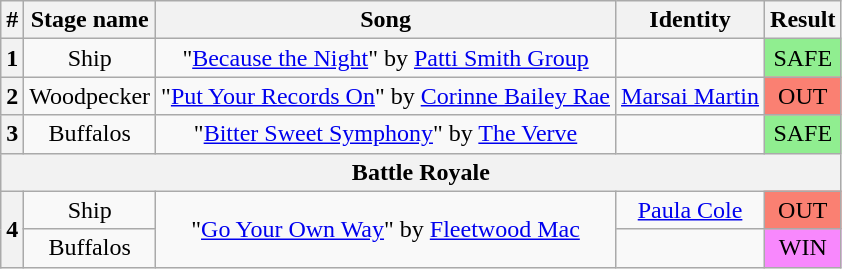<table class="wikitable plainrowheaders" style="text-align: center;">
<tr>
<th>#</th>
<th>Stage name</th>
<th>Song</th>
<th>Identity</th>
<th>Result</th>
</tr>
<tr>
<th>1</th>
<td>Ship</td>
<td>"<a href='#'>Because the Night</a>" by <a href='#'>Patti Smith Group</a></td>
<td></td>
<td bgcolor=lightgreen>SAFE</td>
</tr>
<tr>
<th>2</th>
<td>Woodpecker</td>
<td>"<a href='#'>Put Your Records On</a>" by <a href='#'>Corinne Bailey Rae</a></td>
<td><a href='#'>Marsai Martin</a></td>
<td bgcolor="salmon">OUT</td>
</tr>
<tr>
<th>3</th>
<td>Buffalos</td>
<td>"<a href='#'>Bitter Sweet Symphony</a>" by <a href='#'>The Verve</a></td>
<td></td>
<td bgcolor=lightgreen>SAFE</td>
</tr>
<tr>
<th colspan="5">Battle Royale</th>
</tr>
<tr>
<th rowspan=4>4</th>
<td>Ship</td>
<td rowspan=2>"<a href='#'>Go Your Own Way</a>" by <a href='#'>Fleetwood Mac</a></td>
<td><a href='#'>Paula Cole</a></td>
<td bgcolor="salmon">OUT</td>
</tr>
<tr>
<td>Buffalos</td>
<td></td>
<td bgcolor="#F888FD">WIN</td>
</tr>
</table>
